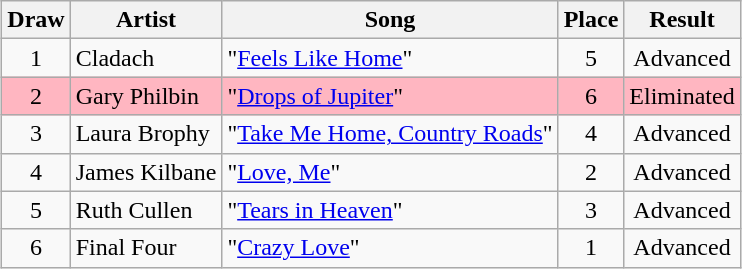<table class="sortable wikitable" style="margin: 1em auto 1em auto; text-align:center">
<tr>
<th>Draw</th>
<th>Artist</th>
<th>Song </th>
<th>Place</th>
<th>Result</th>
</tr>
<tr>
<td>1</td>
<td align="left">Cladach</td>
<td align="left">"<a href='#'>Feels Like Home</a>" </td>
<td>5</td>
<td>Advanced</td>
</tr>
<tr style="background:lightpink;">
<td>2</td>
<td align="left">Gary Philbin</td>
<td align="left">"<a href='#'>Drops of Jupiter</a>" </td>
<td>6</td>
<td>Eliminated</td>
</tr>
<tr>
<td>3</td>
<td align="left">Laura Brophy</td>
<td align="left">"<a href='#'>Take Me Home, Country Roads</a>" </td>
<td>4</td>
<td>Advanced</td>
</tr>
<tr>
<td>4</td>
<td align="left">James Kilbane</td>
<td align="left">"<a href='#'>Love, Me</a>" </td>
<td>2</td>
<td>Advanced</td>
</tr>
<tr>
<td>5</td>
<td align="left">Ruth Cullen</td>
<td align="left">"<a href='#'>Tears in Heaven</a>" </td>
<td>3</td>
<td>Advanced</td>
</tr>
<tr>
<td>6</td>
<td align="left">Final Four</td>
<td align="left">"<a href='#'>Crazy Love</a>" </td>
<td>1</td>
<td>Advanced</td>
</tr>
</table>
